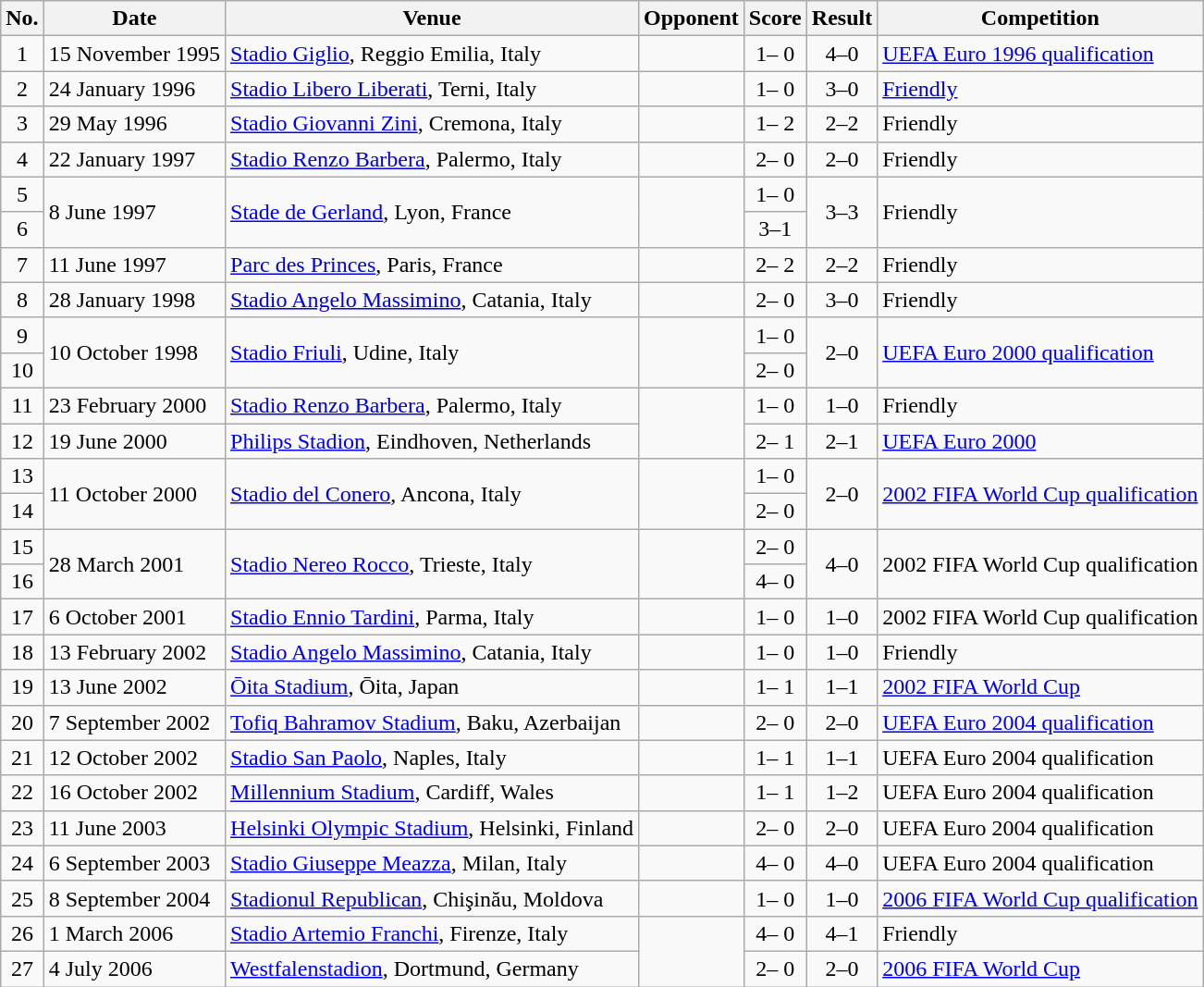<table class="wikitable sortable">
<tr>
<th scope="col">No.</th>
<th scope="col">Date</th>
<th scope="col">Venue</th>
<th scope="col">Opponent</th>
<th scope="col">Score</th>
<th scope="col">Result</th>
<th scope="col">Competition</th>
</tr>
<tr>
<td align="center">1</td>
<td>15 November 1995</td>
<td><a href='#'>Stadio Giglio</a>, Reggio Emilia, Italy</td>
<td></td>
<td align="center">1– 0</td>
<td align="center">4–0</td>
<td><a href='#'>UEFA Euro 1996 qualification</a></td>
</tr>
<tr>
<td align="center">2</td>
<td>24 January 1996</td>
<td><a href='#'>Stadio Libero Liberati</a>, Terni, Italy</td>
<td></td>
<td align="center">1– 0</td>
<td align="center">3–0</td>
<td><a href='#'>Friendly</a></td>
</tr>
<tr>
<td align="center">3</td>
<td>29 May 1996</td>
<td><a href='#'>Stadio Giovanni Zini</a>, Cremona, Italy</td>
<td></td>
<td align="center">1– 2</td>
<td align="center">2–2</td>
<td>Friendly</td>
</tr>
<tr>
<td align="center">4</td>
<td>22 January 1997</td>
<td><a href='#'>Stadio Renzo Barbera</a>, Palermo, Italy</td>
<td></td>
<td align="center">2– 0</td>
<td align="center">2–0</td>
<td>Friendly</td>
</tr>
<tr>
<td align="center">5</td>
<td rowspan="2">8 June 1997</td>
<td rowspan="2"><a href='#'>Stade de Gerland</a>, Lyon, France</td>
<td rowspan="2"></td>
<td align="center">1– 0</td>
<td rowspan="2" align="center">3–3</td>
<td rowspan="2">Friendly</td>
</tr>
<tr>
<td align="center">6</td>
<td align="center">3–1</td>
</tr>
<tr>
<td align="center">7</td>
<td>11 June 1997</td>
<td><a href='#'>Parc des Princes</a>, Paris, France</td>
<td></td>
<td align="center">2– 2</td>
<td align="center">2–2</td>
<td>Friendly</td>
</tr>
<tr>
<td align="center">8</td>
<td>28 January 1998</td>
<td><a href='#'>Stadio Angelo Massimino</a>, Catania, Italy</td>
<td></td>
<td align="center">2– 0</td>
<td align="center">3–0</td>
<td>Friendly</td>
</tr>
<tr>
<td align="center">9</td>
<td rowspan="2">10 October 1998</td>
<td rowspan="2"><a href='#'>Stadio Friuli</a>, Udine, Italy</td>
<td rowspan="2"></td>
<td align="center">1– 0</td>
<td rowspan="2" align="center">2–0</td>
<td rowspan="2"><a href='#'>UEFA Euro 2000 qualification</a></td>
</tr>
<tr>
<td align="center">10</td>
<td align="center">2– 0</td>
</tr>
<tr>
<td align="center">11</td>
<td>23 February 2000</td>
<td><a href='#'>Stadio Renzo Barbera</a>, Palermo, Italy</td>
<td rowspan="2"></td>
<td align="center">1– 0</td>
<td align="center">1–0</td>
<td>Friendly</td>
</tr>
<tr>
<td align="center">12</td>
<td>19 June 2000</td>
<td><a href='#'>Philips Stadion</a>, Eindhoven, Netherlands</td>
<td align="center">2– 1</td>
<td align="center">2–1</td>
<td><a href='#'>UEFA Euro 2000</a></td>
</tr>
<tr>
<td align="center">13</td>
<td rowspan="2">11 October 2000</td>
<td rowspan="2"><a href='#'>Stadio del Conero</a>, Ancona, Italy</td>
<td rowspan="2"></td>
<td align="center">1– 0</td>
<td rowspan="2" align="center">2–0</td>
<td rowspan="2"><a href='#'>2002 FIFA World Cup qualification</a></td>
</tr>
<tr>
<td align="center">14</td>
<td align="center">2– 0</td>
</tr>
<tr>
<td align="center">15</td>
<td rowspan="2">28 March 2001</td>
<td rowspan="2"><a href='#'>Stadio Nereo Rocco</a>, Trieste, Italy</td>
<td rowspan="2"></td>
<td align="center">2– 0</td>
<td rowspan="2" align="center">4–0</td>
<td rowspan="2">2002 FIFA World Cup qualification</td>
</tr>
<tr>
<td align="center">16</td>
<td align="center">4– 0</td>
</tr>
<tr>
<td align="center">17</td>
<td>6 October 2001</td>
<td><a href='#'>Stadio Ennio Tardini</a>, Parma, Italy</td>
<td></td>
<td align="center">1– 0</td>
<td align="center">1–0</td>
<td>2002 FIFA World Cup qualification</td>
</tr>
<tr>
<td align="center">18</td>
<td>13 February 2002</td>
<td><a href='#'>Stadio Angelo Massimino</a>, Catania, Italy</td>
<td></td>
<td align="center">1– 0</td>
<td align="center">1–0</td>
<td>Friendly</td>
</tr>
<tr>
<td align="center">19</td>
<td>13 June 2002</td>
<td><a href='#'>Ōita Stadium</a>, Ōita, Japan</td>
<td></td>
<td align="center">1– 1</td>
<td align="center">1–1</td>
<td><a href='#'>2002 FIFA World Cup</a></td>
</tr>
<tr>
<td align="center">20</td>
<td>7 September 2002</td>
<td><a href='#'>Tofiq Bahramov Stadium</a>, Baku, Azerbaijan</td>
<td></td>
<td align="center">2– 0</td>
<td align="center">2–0</td>
<td><a href='#'>UEFA Euro 2004 qualification</a></td>
</tr>
<tr>
<td align="center">21</td>
<td>12 October 2002</td>
<td><a href='#'>Stadio San Paolo</a>, Naples, Italy</td>
<td></td>
<td align="center">1– 1</td>
<td align="center">1–1</td>
<td>UEFA Euro 2004 qualification</td>
</tr>
<tr>
<td align="center">22</td>
<td>16 October 2002</td>
<td><a href='#'>Millennium Stadium</a>, Cardiff, Wales</td>
<td></td>
<td align="center">1– 1</td>
<td align="center">1–2</td>
<td>UEFA Euro 2004 qualification</td>
</tr>
<tr>
<td align="center">23</td>
<td>11 June 2003</td>
<td><a href='#'>Helsinki Olympic Stadium</a>, Helsinki, Finland</td>
<td></td>
<td align="center">2– 0</td>
<td align="center">2–0</td>
<td>UEFA Euro 2004 qualification</td>
</tr>
<tr>
<td align="center">24</td>
<td>6 September 2003</td>
<td><a href='#'>Stadio Giuseppe Meazza</a>, Milan, Italy</td>
<td></td>
<td align="center">4– 0</td>
<td align="center">4–0</td>
<td>UEFA Euro 2004 qualification</td>
</tr>
<tr>
<td align="center">25</td>
<td>8 September 2004</td>
<td><a href='#'>Stadionul Republican</a>, Chişinău, Moldova</td>
<td></td>
<td align="center">1– 0</td>
<td align="center">1–0</td>
<td><a href='#'>2006 FIFA World Cup qualification</a></td>
</tr>
<tr>
<td align="center">26</td>
<td>1 March 2006</td>
<td><a href='#'>Stadio Artemio Franchi</a>, Firenze, Italy</td>
<td rowspan="2"></td>
<td align="center">4– 0</td>
<td align="center">4–1</td>
<td>Friendly</td>
</tr>
<tr>
<td align="center">27</td>
<td>4 July 2006</td>
<td><a href='#'>Westfalenstadion</a>, Dortmund, Germany</td>
<td align="center">2– 0</td>
<td align="center">2–0</td>
<td><a href='#'>2006 FIFA World Cup</a></td>
</tr>
</table>
